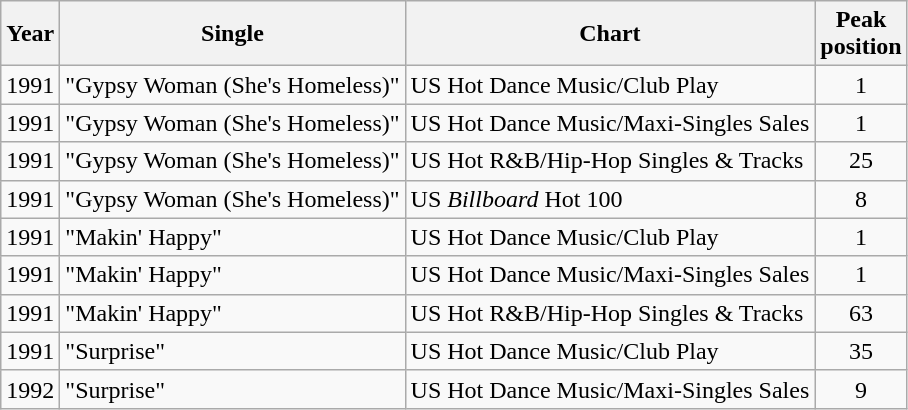<table class="wikitable sortable" style="text-align:center;">
<tr>
<th>Year</th>
<th>Single</th>
<th>Chart</th>
<th>Peak<br>position</th>
</tr>
<tr>
<td align="left">1991</td>
<td scope="row" align="left">"Gypsy Woman (She's Homeless)"</td>
<td align="left">US Hot Dance Music/Club Play</td>
<td>1</td>
</tr>
<tr>
<td align="left">1991</td>
<td scope="row" align="left">"Gypsy Woman (She's Homeless)"</td>
<td align="left">US Hot Dance Music/Maxi-Singles Sales</td>
<td>1</td>
</tr>
<tr>
<td align="left">1991</td>
<td scope="row" align="left">"Gypsy Woman (She's Homeless)"</td>
<td align="left">US Hot R&B/Hip-Hop Singles & Tracks</td>
<td>25</td>
</tr>
<tr>
<td align="left">1991</td>
<td scope="row" align="left">"Gypsy Woman (She's Homeless)"</td>
<td align="left">US <em>Billboard</em> Hot 100</td>
<td>8</td>
</tr>
<tr>
<td align="left">1991</td>
<td scope="row" align="left">"Makin' Happy"</td>
<td align="left">US Hot Dance Music/Club Play</td>
<td>1</td>
</tr>
<tr>
<td align="left">1991</td>
<td scope="row" align="left">"Makin' Happy"</td>
<td align="left">US Hot Dance Music/Maxi-Singles Sales</td>
<td>1</td>
</tr>
<tr>
<td align="left">1991</td>
<td scope="row" align="left">"Makin' Happy"</td>
<td align="left">US Hot R&B/Hip-Hop Singles & Tracks</td>
<td>63</td>
</tr>
<tr>
<td align="left">1991</td>
<td scope="row" align="left">"Surprise"</td>
<td align="left">US Hot Dance Music/Club Play</td>
<td>35</td>
</tr>
<tr>
<td align="left">1992</td>
<td scope="row" align="left">"Surprise"</td>
<td align="left">US Hot Dance Music/Maxi-Singles Sales</td>
<td>9</td>
</tr>
</table>
